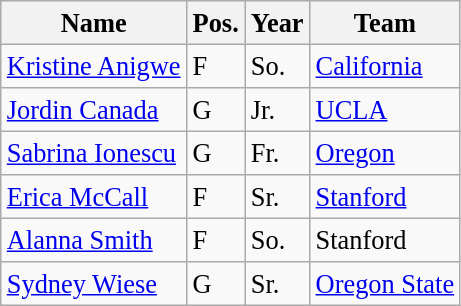<table class="wikitable sortable" style="font-size:110%;" border="1">
<tr>
<th>Name</th>
<th>Pos.</th>
<th>Year</th>
<th>Team</th>
</tr>
<tr>
<td><a href='#'>Kristine Anigwe</a></td>
<td>F</td>
<td>So.</td>
<td><a href='#'>California</a></td>
</tr>
<tr>
<td><a href='#'>Jordin Canada</a></td>
<td>G</td>
<td>Jr.</td>
<td><a href='#'>UCLA</a></td>
</tr>
<tr>
<td><a href='#'>Sabrina Ionescu</a></td>
<td>G</td>
<td>Fr.</td>
<td><a href='#'>Oregon</a></td>
</tr>
<tr>
<td><a href='#'>Erica McCall</a></td>
<td>F</td>
<td>Sr.</td>
<td><a href='#'>Stanford</a></td>
</tr>
<tr>
<td><a href='#'>Alanna Smith</a></td>
<td>F</td>
<td>So.</td>
<td>Stanford</td>
</tr>
<tr>
<td><a href='#'>Sydney Wiese</a></td>
<td>G</td>
<td>Sr.</td>
<td><a href='#'>Oregon State</a></td>
</tr>
</table>
